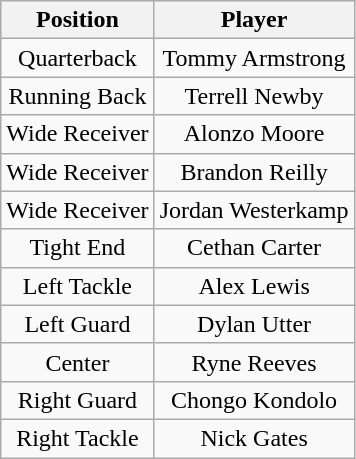<table class="wikitable" style="text-align: center;">
<tr>
<th>Position</th>
<th>Player</th>
</tr>
<tr>
<td>Quarterback</td>
<td>Tommy Armstrong</td>
</tr>
<tr>
<td>Running Back</td>
<td>Terrell Newby</td>
</tr>
<tr>
<td>Wide Receiver</td>
<td>Alonzo Moore</td>
</tr>
<tr>
<td>Wide Receiver</td>
<td>Brandon Reilly</td>
</tr>
<tr>
<td>Wide Receiver</td>
<td>Jordan Westerkamp</td>
</tr>
<tr>
<td>Tight End</td>
<td>Cethan Carter</td>
</tr>
<tr>
<td>Left Tackle</td>
<td>Alex Lewis</td>
</tr>
<tr>
<td>Left Guard</td>
<td>Dylan Utter</td>
</tr>
<tr>
<td>Center</td>
<td>Ryne Reeves</td>
</tr>
<tr>
<td>Right Guard</td>
<td>Chongo Kondolo</td>
</tr>
<tr>
<td>Right Tackle</td>
<td>Nick Gates</td>
</tr>
</table>
